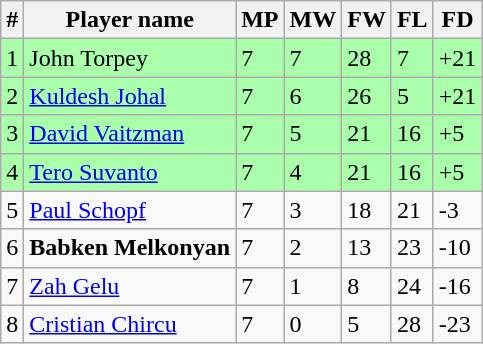<table class="wikitable">
<tr>
<th>#</th>
<th>Player name</th>
<th>MP</th>
<th>MW</th>
<th>FW</th>
<th>FL</th>
<th>FD</th>
</tr>
<tr style="background:#aaffaa;">
<td>1</td>
<td style="text-align:left;"> John Torpey</td>
<td>7</td>
<td>7</td>
<td>28</td>
<td>7</td>
<td>+21</td>
</tr>
<tr style="background:#aaffaa;">
<td>2</td>
<td style="text-align:left;"> <a href='#'>Kuldesh Johal</a></td>
<td>7</td>
<td>6</td>
<td>26</td>
<td>5</td>
<td>+21</td>
</tr>
<tr style="background:#aaffaa;">
<td>3</td>
<td style="text-align:left;"> <a href='#'>David Vaitzman</a></td>
<td>7</td>
<td>5</td>
<td>21</td>
<td>16</td>
<td>+5</td>
</tr>
<tr style="background:#aaffaa;">
<td>4</td>
<td style="text-align:left;"> <a href='#'>Tero Suvanto</a></td>
<td>7</td>
<td>4</td>
<td>21</td>
<td>16</td>
<td>+5</td>
</tr>
<tr>
<td>5</td>
<td style="text-align:left;"> <a href='#'>Paul Schopf</a></td>
<td>7</td>
<td>3</td>
<td>18</td>
<td>21</td>
<td>-3</td>
</tr>
<tr>
<td>6</td>
<td style="text-align:left;"> <strong>Babken Melkonyan</strong></td>
<td>7</td>
<td>2</td>
<td>13</td>
<td>23</td>
<td>-10</td>
</tr>
<tr>
<td>7</td>
<td style="text-align:left;"> <a href='#'>Zah Gelu</a></td>
<td>7</td>
<td>1</td>
<td>8</td>
<td>24</td>
<td>-16</td>
</tr>
<tr>
<td>8</td>
<td style="text-align:left;"> <a href='#'>Cristian Chircu</a></td>
<td>7</td>
<td>0</td>
<td>5</td>
<td>28</td>
<td>-23</td>
</tr>
</table>
